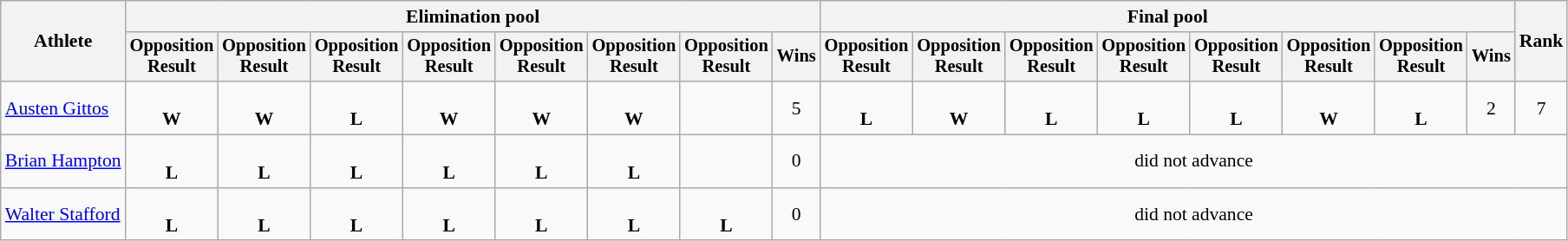<table class=wikitable style="font-size:90%;text-align:center">
<tr>
<th rowspan="2">Athlete</th>
<th colspan=8>Elimination pool</th>
<th colspan=8>Final pool</th>
<th rowspan=2>Rank</th>
</tr>
<tr style="font-size:95%">
<th>Opposition<br>Result</th>
<th>Opposition<br>Result</th>
<th>Opposition<br>Result</th>
<th>Opposition<br>Result</th>
<th>Opposition<br>Result</th>
<th>Opposition<br>Result</th>
<th>Opposition<br>Result</th>
<th>Wins</th>
<th>Opposition<br>Result</th>
<th>Opposition<br>Result</th>
<th>Opposition<br>Result</th>
<th>Opposition<br>Result</th>
<th>Opposition<br>Result</th>
<th>Opposition<br>Result</th>
<th>Opposition<br>Result</th>
<th>Wins</th>
</tr>
<tr>
<td style="text-align:left;"><a href='#'>Austen Gittos</a></td>
<td><br><strong>W</strong></td>
<td><br><strong>W</strong></td>
<td><br><strong>L</strong></td>
<td><br><strong>W</strong></td>
<td><br><strong>W</strong></td>
<td><br><strong>W</strong></td>
<td></td>
<td>5</td>
<td><br><strong>L</strong></td>
<td><br><strong>W</strong></td>
<td><br><strong>L</strong></td>
<td><br><strong>L</strong></td>
<td><br><strong>L</strong></td>
<td><br><strong>W</strong></td>
<td><br><strong>L</strong></td>
<td>2</td>
<td>7</td>
</tr>
<tr>
<td style="text-align:left;"><a href='#'>Brian Hampton</a></td>
<td><br><strong>L</strong></td>
<td><br><strong>L</strong></td>
<td><br><strong>L</strong></td>
<td><br><strong>L</strong></td>
<td><br><strong>L</strong></td>
<td><br><strong>L</strong></td>
<td></td>
<td>0</td>
<td colspan=9>did not advance</td>
</tr>
<tr>
<td style="text-align:left;"><a href='#'>Walter Stafford</a></td>
<td><br><strong>L</strong></td>
<td><br><strong>L</strong></td>
<td><br><strong>L</strong></td>
<td><br><strong>L</strong></td>
<td><br><strong>L</strong></td>
<td><br><strong>L</strong></td>
<td><br><strong>L</strong></td>
<td>0</td>
<td colspan=9>did not advance</td>
</tr>
</table>
